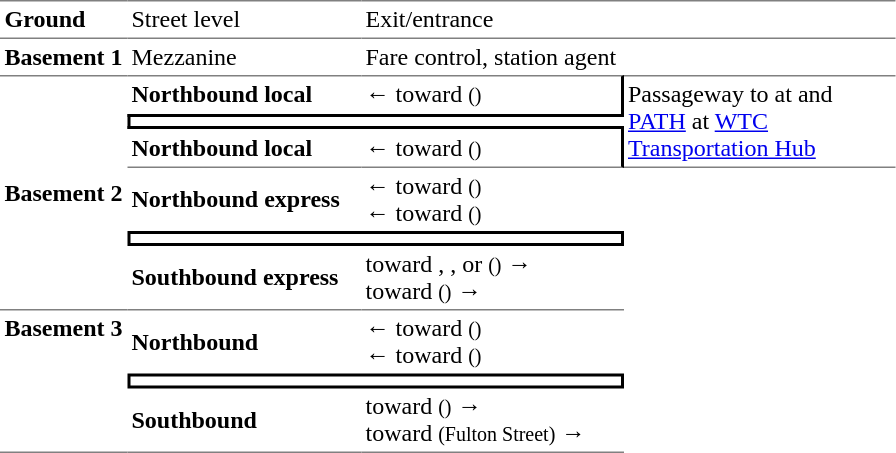<table table border=0 cellspacing=0 cellpadding=3>
<tr>
<td style="border-top:solid 1px gray; border-bottom:solid 1px gray;" width=50><strong>Ground</strong></td>
<td style="border-top:solid 1px gray; border-bottom:solid 1px gray;" width=150>Street level</td>
<td style="border-top:solid 1px gray; border-bottom:solid 1px gray;" width=350 colspan=2>Exit/entrance</td>
</tr>
<tr>
<td><strong>Basement 1</strong></td>
<td>Mezzanine</td>
<td colspan=2>Fare control, station agent<br></td>
</tr>
<tr>
<td rowspan=6 style="border-top:solid 1px gray;"><strong>Basement 2</strong></td>
<td style="border-top:solid 1px gray;"><span><strong>Northbound local</strong></span></td>
<td style="border-top:solid 1px gray;border-right:solid 2px black;">←  toward  <small>()</small></td>
<td style="border-top:solid 1px gray;border-bottom:solid 1px gray" width=175 rowspan=3>Passageway to  at  and <a href='#'>PATH</a> at <a href='#'>WTC Transportation Hub</a></td>
</tr>
<tr>
<td style="border-top:solid 2px black;border-left:solid 2px black;border-bottom:solid 2px black;text-align:center;" colspan=2></td>
</tr>
<tr>
<td style="border-bottom:solid 1px gray;"><span><strong>Northbound local</strong></span></td>
<td style="border-bottom:solid 1px gray;border-right:solid 2px black;">←  toward  <small>()</small></td>
</tr>
<tr>
<td><span><strong>Northbound express</strong></span></td>
<td>←  toward  <small>()</small> <br>←  toward  <small>()</small></td>
<td rowspan=6></td>
</tr>
<tr>
<td style="border-top:solid 2px black;border-right:solid 2px black;border-left:solid 2px black;border-bottom:solid 2px black;text-align:center;" colspan=2></td>
</tr>
<tr>
<td><span><strong>Southbound express</strong></span></td>
<td>  toward , , or  <small>()</small> →<br>  toward  <small>()</small> →</td>
</tr>
<tr>
<td rowspan=3 style="border-top:solid 1px gray; border-bottom:solid 1px gray; vertical-align:top;"><strong>Basement 3</strong></td>
<td style="border-top:solid 1px gray;"><span><strong>Northbound</strong> </span></td>
<td style="border-top:solid 1px gray;">←  toward  <small>()</small><br>←  toward  <small>()</small></td>
</tr>
<tr>
<td style="border-top:solid 2px black;border-right:solid 2px black;border-left:solid 2px black;border-bottom:solid 2px black;text-align:center;" colspan=2></td>
</tr>
<tr>
<td style="border-bottom:solid 1px gray;"><span><strong>Southbound</strong></span></td>
<td style="border-bottom:solid 1px gray;">  toward  <small>()</small> →<br>  toward  <small>(Fulton Street)</small> →</td>
</tr>
</table>
